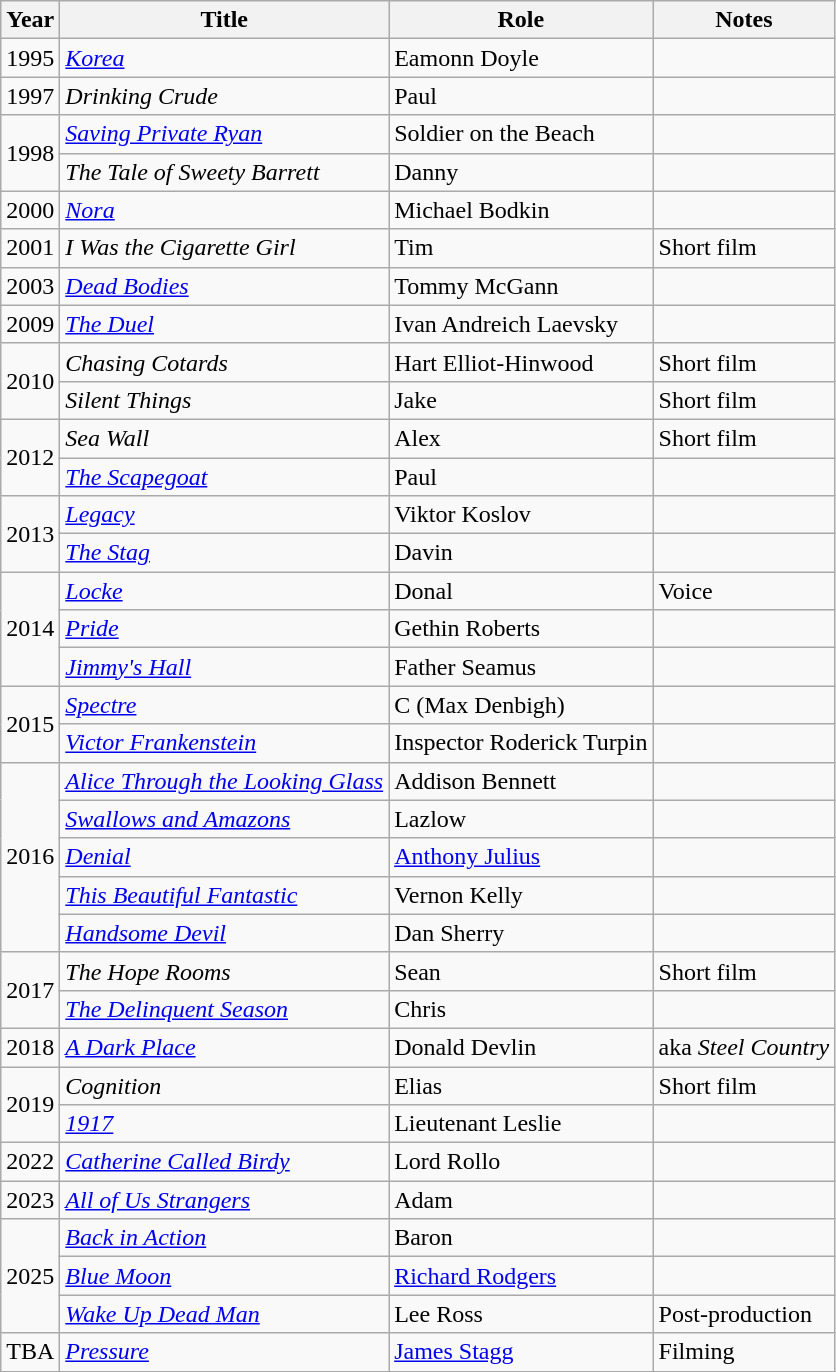<table class="wikitable">
<tr>
<th>Year</th>
<th>Title</th>
<th>Role</th>
<th>Notes</th>
</tr>
<tr>
<td>1995</td>
<td><em><a href='#'>Korea</a></em></td>
<td>Eamonn Doyle</td>
<td></td>
</tr>
<tr>
<td>1997</td>
<td><em>Drinking Crude</em></td>
<td>Paul</td>
<td></td>
</tr>
<tr>
<td rowspan=2>1998</td>
<td><em><a href='#'>Saving Private Ryan</a></em></td>
<td>Soldier on the Beach</td>
<td></td>
</tr>
<tr>
<td><em>The Tale of Sweety Barrett</em></td>
<td>Danny</td>
<td></td>
</tr>
<tr>
<td>2000</td>
<td><em><a href='#'>Nora</a></em></td>
<td>Michael Bodkin</td>
<td></td>
</tr>
<tr>
<td>2001</td>
<td><em>I Was the Cigarette Girl</em></td>
<td>Tim</td>
<td>Short film</td>
</tr>
<tr>
<td>2003</td>
<td><em><a href='#'>Dead Bodies</a></em></td>
<td>Tommy McGann</td>
<td></td>
</tr>
<tr>
<td>2009</td>
<td><em><a href='#'>The Duel</a></em></td>
<td>Ivan Andreich Laevsky</td>
<td></td>
</tr>
<tr>
<td rowspan=2>2010</td>
<td><em>Chasing Cotards</em></td>
<td>Hart Elliot-Hinwood</td>
<td>Short film</td>
</tr>
<tr>
<td><em>Silent Things</em></td>
<td>Jake</td>
<td>Short film</td>
</tr>
<tr>
<td rowspan=2>2012</td>
<td><em>Sea Wall</em></td>
<td>Alex</td>
<td>Short film</td>
</tr>
<tr>
<td><em><a href='#'>The Scapegoat</a></em></td>
<td>Paul</td>
<td></td>
</tr>
<tr>
<td rowspan=2>2013</td>
<td><em><a href='#'>Legacy</a></em></td>
<td>Viktor Koslov</td>
<td></td>
</tr>
<tr>
<td><em><a href='#'>The Stag</a></em></td>
<td>Davin</td>
<td></td>
</tr>
<tr>
<td rowspan=3>2014</td>
<td><em><a href='#'>Locke</a></em></td>
<td>Donal</td>
<td>Voice</td>
</tr>
<tr>
<td><em><a href='#'>Pride</a></em></td>
<td>Gethin Roberts</td>
<td></td>
</tr>
<tr>
<td><em><a href='#'>Jimmy's Hall</a></em></td>
<td>Father Seamus</td>
<td></td>
</tr>
<tr>
<td rowspan=2>2015</td>
<td><em><a href='#'>Spectre</a></em></td>
<td>C (Max Denbigh)</td>
<td></td>
</tr>
<tr>
<td><em><a href='#'>Victor Frankenstein</a></em></td>
<td>Inspector Roderick Turpin</td>
<td></td>
</tr>
<tr>
<td rowspan="5">2016</td>
<td><em><a href='#'>Alice Through the Looking Glass</a></em></td>
<td>Addison Bennett</td>
<td></td>
</tr>
<tr>
<td><em><a href='#'>Swallows and Amazons</a></em></td>
<td>Lazlow</td>
<td></td>
</tr>
<tr>
<td><em><a href='#'>Denial</a></em></td>
<td><a href='#'>Anthony Julius</a></td>
<td></td>
</tr>
<tr>
<td><em><a href='#'>This Beautiful Fantastic</a></em></td>
<td>Vernon Kelly</td>
<td></td>
</tr>
<tr>
<td><em><a href='#'>Handsome Devil</a></em></td>
<td>Dan Sherry</td>
<td></td>
</tr>
<tr>
<td rowspan="2">2017</td>
<td><em>The Hope Rooms</em></td>
<td>Sean</td>
<td>Short film</td>
</tr>
<tr>
<td><em><a href='#'>The Delinquent Season</a></em></td>
<td>Chris</td>
<td></td>
</tr>
<tr>
<td>2018</td>
<td><em><a href='#'>A Dark Place</a></em></td>
<td>Donald Devlin</td>
<td>aka <em>Steel Country</em></td>
</tr>
<tr>
<td rowspan=2>2019</td>
<td><em>Cognition</em></td>
<td>Elias</td>
<td>Short film</td>
</tr>
<tr>
<td><em><a href='#'>1917</a></em></td>
<td>Lieutenant Leslie</td>
<td></td>
</tr>
<tr>
<td>2022</td>
<td><em><a href='#'>Catherine Called Birdy</a></em></td>
<td>Lord Rollo</td>
<td></td>
</tr>
<tr>
<td>2023</td>
<td><em><a href='#'>All of Us Strangers</a></em></td>
<td>Adam</td>
<td></td>
</tr>
<tr>
<td rowspan="3">2025</td>
<td><em><a href='#'>Back in Action</a></em></td>
<td>Baron</td>
<td></td>
</tr>
<tr>
<td><em><a href='#'>Blue Moon</a></em></td>
<td><a href='#'>Richard Rodgers</a></td>
<td></td>
</tr>
<tr>
<td><em><a href='#'>Wake Up Dead Man</a></em></td>
<td>Lee Ross</td>
<td>Post-production</td>
</tr>
<tr>
<td>TBA</td>
<td><em><a href='#'>Pressure</a></em></td>
<td><a href='#'>James Stagg</a></td>
<td>Filming</td>
</tr>
</table>
